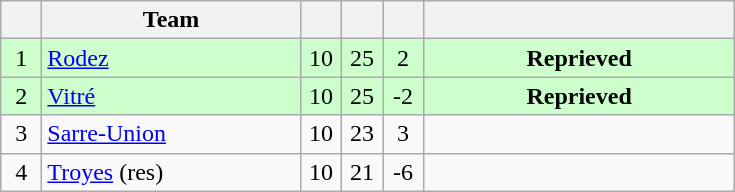<table class="wikitable" style="text-align: center;">
<tr>
<th width=20></th>
<th width=165>Team</th>
<th width=20></th>
<th width=20></th>
<th width=20></th>
<th width=200></th>
</tr>
<tr bgcolor=#ccffcc>
<td>1</td>
<td align="left"><a href='#'>Rodez</a></td>
<td>10</td>
<td>25</td>
<td>2</td>
<td><strong>Reprieved</strong></td>
</tr>
<tr bgcolor=#ccffcc>
<td>2</td>
<td align="left"><a href='#'>Vitré</a></td>
<td>10</td>
<td>25</td>
<td>-2</td>
<td><strong>Reprieved</strong></td>
</tr>
<tr>
<td>3</td>
<td align="left"><a href='#'>Sarre-Union</a></td>
<td>10</td>
<td>23</td>
<td>3</td>
<td></td>
</tr>
<tr>
<td>4</td>
<td align="left"><a href='#'>Troyes</a> (res)</td>
<td>10</td>
<td>21</td>
<td>-6</td>
<td></td>
</tr>
</table>
